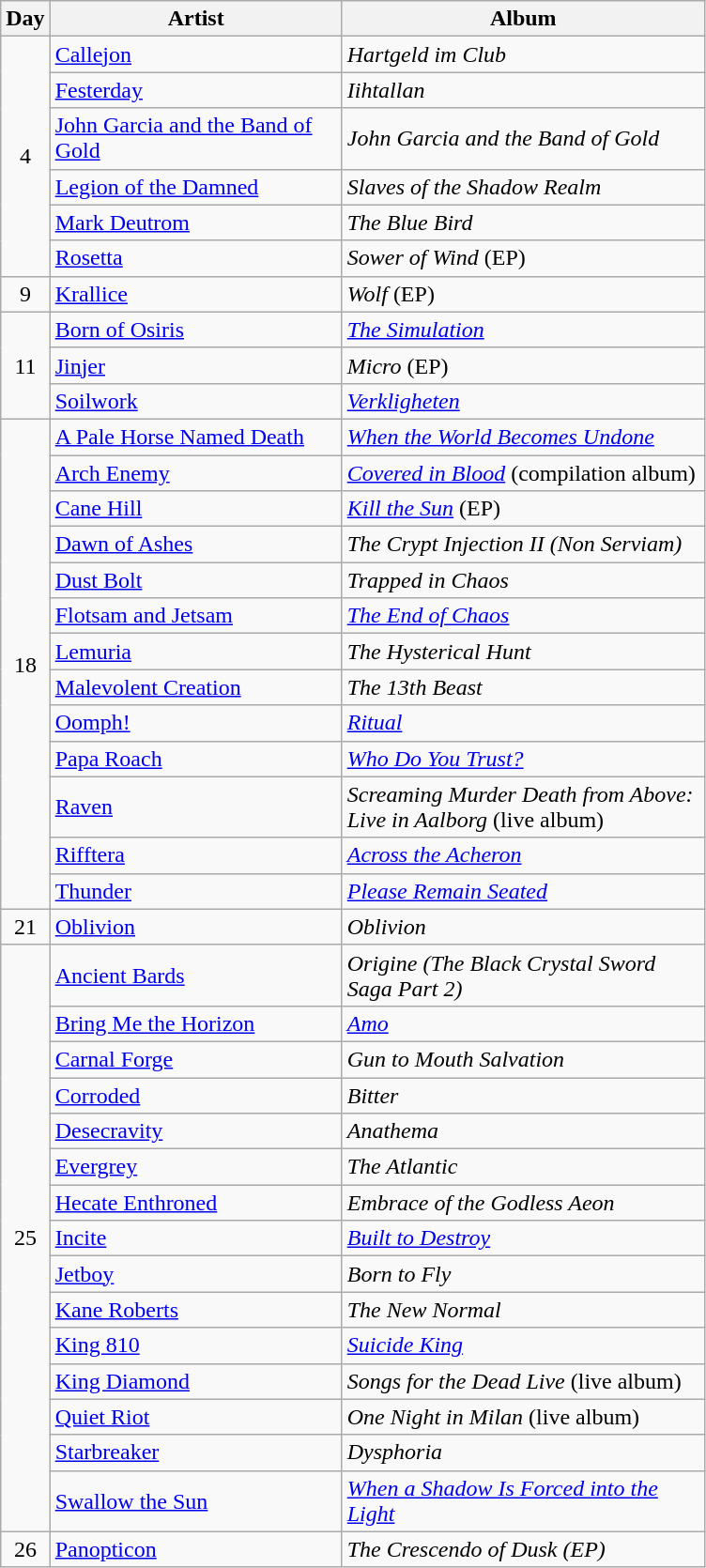<table class="wikitable">
<tr>
<th style="width:20px;">Day</th>
<th style="width:200px;">Artist</th>
<th style="width:250px;">Album</th>
</tr>
<tr>
<td style="text-align:center;" rowspan="6">4</td>
<td><a href='#'>Callejon</a></td>
<td><em>Hartgeld im Club</em></td>
</tr>
<tr>
<td><a href='#'>Festerday</a></td>
<td><em>Iihtallan</em></td>
</tr>
<tr>
<td><a href='#'>John Garcia and the Band of Gold</a></td>
<td><em>John Garcia and the Band of Gold</em></td>
</tr>
<tr>
<td><a href='#'>Legion of the Damned</a></td>
<td><em>Slaves of the Shadow Realm</em></td>
</tr>
<tr>
<td><a href='#'>Mark Deutrom</a></td>
<td><em>The Blue Bird</em></td>
</tr>
<tr>
<td><a href='#'>Rosetta</a></td>
<td><em>Sower of Wind</em> (EP)</td>
</tr>
<tr>
<td style="text-align:center;" rowspan="1">9</td>
<td><a href='#'>Krallice</a></td>
<td><em>Wolf</em> (EP)</td>
</tr>
<tr>
<td style="text-align:center;" rowspan="3">11</td>
<td><a href='#'>Born of Osiris</a></td>
<td><em><a href='#'>The Simulation</a></em></td>
</tr>
<tr>
<td><a href='#'>Jinjer</a></td>
<td><em>Micro</em> (EP)</td>
</tr>
<tr>
<td><a href='#'>Soilwork</a></td>
<td><em><a href='#'>Verkligheten</a></em></td>
</tr>
<tr>
<td style="text-align:center;" rowspan="13">18</td>
<td><a href='#'>A Pale Horse Named Death</a></td>
<td><em><a href='#'>When the World Becomes Undone</a></em></td>
</tr>
<tr>
<td><a href='#'>Arch Enemy</a></td>
<td><em><a href='#'>Covered in Blood</a></em> (compilation album)</td>
</tr>
<tr>
<td><a href='#'>Cane Hill</a></td>
<td><em><a href='#'>Kill the Sun</a></em> (EP)</td>
</tr>
<tr>
<td><a href='#'>Dawn of Ashes</a></td>
<td><em>The Crypt Injection II (Non Serviam)</em></td>
</tr>
<tr>
<td><a href='#'>Dust Bolt</a></td>
<td><em>Trapped in Chaos</em></td>
</tr>
<tr>
<td><a href='#'>Flotsam and Jetsam</a></td>
<td><em><a href='#'>The End of Chaos</a></em></td>
</tr>
<tr>
<td><a href='#'>Lemuria</a></td>
<td><em>The Hysterical Hunt</em></td>
</tr>
<tr>
<td><a href='#'>Malevolent Creation</a></td>
<td><em>The 13th Beast</em></td>
</tr>
<tr>
<td><a href='#'>Oomph!</a></td>
<td><em><a href='#'>Ritual</a></em></td>
</tr>
<tr>
<td><a href='#'>Papa Roach</a></td>
<td><em><a href='#'>Who Do You Trust?</a></em></td>
</tr>
<tr>
<td><a href='#'>Raven</a></td>
<td><em>Screaming Murder Death from Above: Live in Aalborg</em> (live album)</td>
</tr>
<tr>
<td><a href='#'>Rifftera</a></td>
<td><em><a href='#'>Across the Acheron</a></em></td>
</tr>
<tr>
<td><a href='#'>Thunder</a></td>
<td><em><a href='#'>Please Remain Seated</a></em></td>
</tr>
<tr>
<td style="text-align:center;">21</td>
<td><a href='#'>Oblivion</a></td>
<td><em>Oblivion</em></td>
</tr>
<tr>
<td style="text-align:center;" rowspan="15">25</td>
<td><a href='#'>Ancient Bards</a></td>
<td><em>Origine (The Black Crystal Sword Saga Part 2)</em></td>
</tr>
<tr>
<td><a href='#'>Bring Me the Horizon</a></td>
<td><em><a href='#'>Amo</a></em></td>
</tr>
<tr>
<td><a href='#'>Carnal Forge</a></td>
<td><em>Gun to Mouth Salvation</em></td>
</tr>
<tr>
<td><a href='#'>Corroded</a></td>
<td><em>Bitter</em></td>
</tr>
<tr>
<td><a href='#'>Desecravity</a></td>
<td><em>Anathema</em></td>
</tr>
<tr>
<td><a href='#'>Evergrey</a></td>
<td><em>The Atlantic</em></td>
</tr>
<tr>
<td><a href='#'>Hecate Enthroned</a></td>
<td><em>Embrace of the Godless Aeon</em></td>
</tr>
<tr>
<td><a href='#'>Incite</a></td>
<td><em><a href='#'>Built to Destroy</a></em></td>
</tr>
<tr>
<td><a href='#'>Jetboy</a></td>
<td><em>Born to Fly</em></td>
</tr>
<tr>
<td><a href='#'>Kane Roberts</a></td>
<td><em>The New Normal</em></td>
</tr>
<tr>
<td><a href='#'>King 810</a></td>
<td><em><a href='#'>Suicide King</a></em></td>
</tr>
<tr>
<td><a href='#'>King Diamond</a></td>
<td><em>Songs for the Dead Live</em> (live album)</td>
</tr>
<tr>
<td><a href='#'>Quiet Riot</a></td>
<td><em>One Night in Milan</em> (live album)</td>
</tr>
<tr>
<td><a href='#'>Starbreaker</a></td>
<td><em>Dysphoria</em></td>
</tr>
<tr>
<td><a href='#'>Swallow the Sun</a></td>
<td><em><a href='#'>When a Shadow Is Forced into the Light</a></em></td>
</tr>
<tr>
<td style="text-align:center;" rowspan="1">26</td>
<td><a href='#'>Panopticon</a></td>
<td><em>The Crescendo of Dusk (EP)</em></td>
</tr>
</table>
